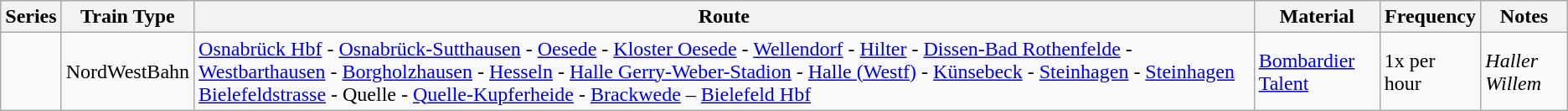<table class="wikitable vatop">
<tr>
<th>Series</th>
<th>Train Type</th>
<th>Route</th>
<th>Material</th>
<th>Frequency</th>
<th>Notes</th>
</tr>
<tr>
<td></td>
<td>NordWestBahn</td>
<td><a href='#'>Osnabrück Hbf</a> - <a href='#'>Osnabrück-Sutthausen</a> - <a href='#'>Oesede</a> - <a href='#'>Kloster Oesede</a> - <a href='#'>Wellendorf</a> - <a href='#'>Hilter</a> - <a href='#'>Dissen-Bad Rothenfelde</a> - <a href='#'>Westbarthausen</a> - <a href='#'>Borgholzhausen</a> - <a href='#'>Hesseln</a> - <a href='#'>Halle Gerry-Weber-Stadion</a> - <a href='#'>Halle (Westf)</a> - <a href='#'>Künsebeck</a> - <a href='#'>Steinhagen</a> - <a href='#'>Steinhagen Bielefeldstrasse</a> - Quelle - <a href='#'>Quelle-Kupferheide</a> - <a href='#'>Brackwede</a> – <a href='#'>Bielefeld Hbf</a></td>
<td><a href='#'>Bombardier Talent</a></td>
<td>1x per hour</td>
<td><em>Haller Willem</em></td>
</tr>
</table>
